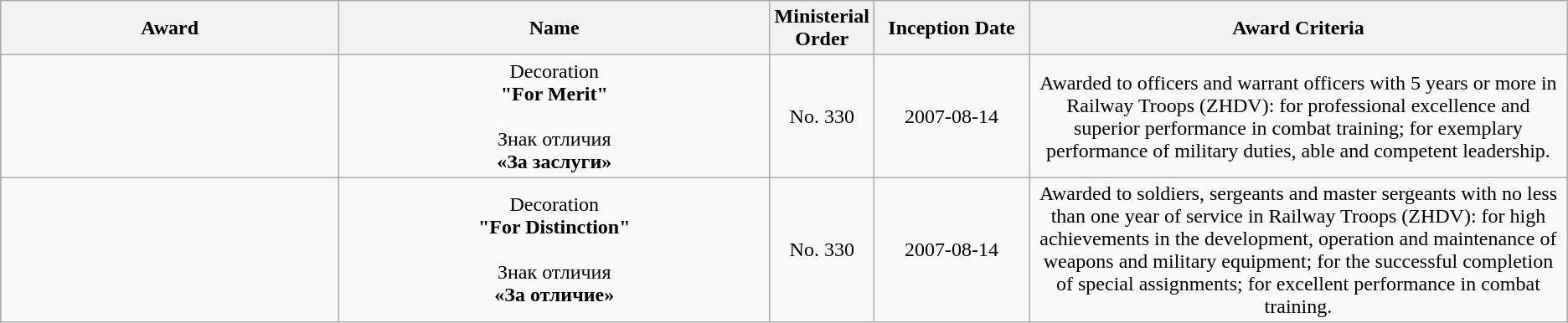<table class="wikitable sortable" style="text-align:center">
<tr>
<th style="width:22%">Award</th>
<th style="width:28%">Name </th>
<th>Ministerial Order</th>
<th style="width:10%">Inception Date</th>
<th style="width:35%">Award Criteria</th>
</tr>
<tr>
<td></td>
<td>Decoration<br><strong>"For Merit"</strong><br><br>Знак отличия<br><strong>«За заслуги»</strong></td>
<td>No. 330</td>
<td>2007-08-14</td>
<td>Awarded to officers and warrant officers with 5 years or more in Railway Troops (ZHDV): for professional excellence and superior performance in combat training; for exemplary performance of military duties, able and competent leadership.</td>
</tr>
<tr>
<td></td>
<td>Decoration<br><strong>"For Distinction"</strong><br><br>Знак отличия<br><strong>«За отличие»</strong></td>
<td>No. 330</td>
<td>2007-08-14</td>
<td>Awarded to soldiers, sergeants and master sergeants with no less than one year of service in Railway Troops (ZHDV): for high achievements in the development, operation and maintenance of weapons and military equipment; for the successful completion of special assignments; for excellent performance in combat training.</td>
</tr>
</table>
